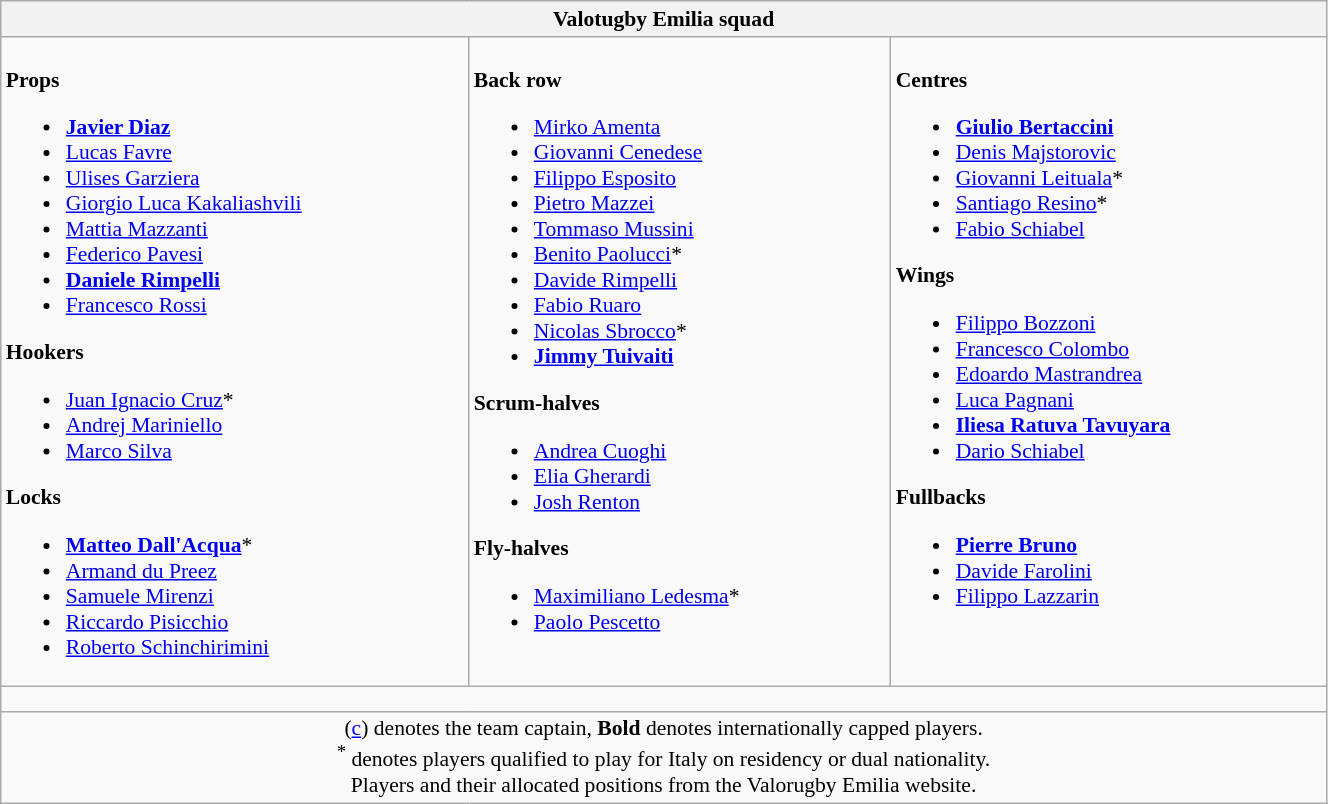<table class="wikitable" style="text-align:left; font-size:90%; width:70%">
<tr>
<th colspan="100%">Valotugby Emilia squad  </th>
</tr>
<tr valign="top">
<td><br><strong>Props</strong><ul><li> <strong><a href='#'>Javier Diaz</a></strong></li><li> <a href='#'>Lucas Favre</a></li><li> <a href='#'>Ulises Garziera</a></li><li> <a href='#'>Giorgio Luca Kakaliashvili</a></li><li> <a href='#'>Mattia Mazzanti</a></li><li> <a href='#'>Federico Pavesi</a></li><li> <strong><a href='#'>Daniele Rimpelli</a></strong></li><li> <a href='#'>Francesco Rossi</a></li></ul><strong>Hookers</strong><ul><li> <a href='#'>Juan Ignacio Cruz</a>*</li><li> <a href='#'>Andrej Mariniello</a></li><li> <a href='#'>Marco Silva</a></li></ul><strong>Locks</strong><ul><li> <strong><a href='#'>Matteo Dall'Acqua</a></strong>*</li><li> <a href='#'>Armand du Preez</a></li><li> <a href='#'>Samuele Mirenzi</a></li><li> <a href='#'>Riccardo Pisicchio</a></li><li> <a href='#'>Roberto Schinchirimini</a></li></ul></td>
<td><br><strong>Back row</strong><ul><li> <a href='#'>Mirko Amenta</a></li><li> <a href='#'>Giovanni Cenedese</a></li><li> <a href='#'>Filippo Esposito</a></li><li> <a href='#'>Pietro Mazzei</a></li><li> <a href='#'>Tommaso Mussini</a></li><li> <a href='#'>Benito Paolucci</a>*</li><li> <a href='#'>Davide Rimpelli</a></li><li> <a href='#'>Fabio Ruaro</a></li><li> <a href='#'>Nicolas Sbrocco</a>*</li><li> <strong><a href='#'>Jimmy Tuivaiti</a></strong></li></ul><strong>Scrum-halves</strong><ul><li> <a href='#'>Andrea Cuoghi</a></li><li> <a href='#'>Elia Gherardi</a></li><li> <a href='#'>Josh Renton</a></li></ul><strong>Fly-halves</strong><ul><li> <a href='#'>Maximiliano Ledesma</a>*</li><li> <a href='#'>Paolo Pescetto</a></li></ul></td>
<td><br><strong>Centres</strong><ul><li> <strong><a href='#'>Giulio Bertaccini</a></strong></li><li> <a href='#'>Denis Majstorovic</a></li><li> <a href='#'>Giovanni Leituala</a>*</li><li> <a href='#'>Santiago Resino</a>*</li><li> <a href='#'>Fabio Schiabel</a></li></ul><strong>Wings</strong><ul><li> <a href='#'>Filippo Bozzoni</a></li><li> <a href='#'>Francesco Colombo</a></li><li> <a href='#'>Edoardo Mastrandrea</a></li><li> <a href='#'>Luca Pagnani</a></li><li> <strong><a href='#'>Iliesa Ratuva Tavuyara</a></strong></li><li> <a href='#'>Dario Schiabel</a></li></ul><strong>Fullbacks</strong><ul><li> <strong><a href='#'>Pierre Bruno</a></strong></li><li> <a href='#'>Davide Farolini</a></li><li> <a href='#'>Filippo Lazzarin</a></li></ul></td>
</tr>
<tr>
<td colspan="100%" style="height: 10px;"></td>
</tr>
<tr>
<td colspan="100%" style="text-align:center;">(<a href='#'>c</a>) denotes the team captain, <strong>Bold</strong> denotes internationally capped players. <br> <sup>*</sup> denotes players qualified to play for Italy on residency or dual nationality. <br> Players and their allocated positions from the Valorugby Emilia website.</td>
</tr>
</table>
